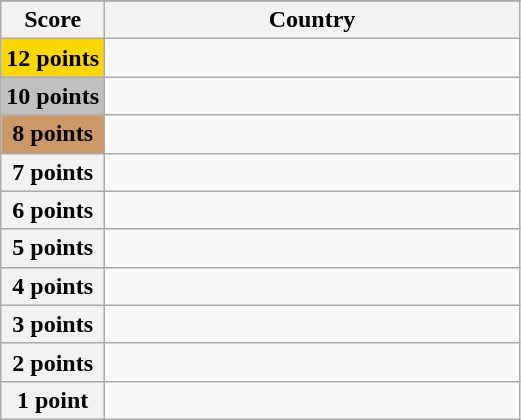<table class="wikitable">
<tr>
</tr>
<tr>
<th scope="col" width="20%">Score</th>
<th scope="col">Country</th>
</tr>
<tr>
<th scope="row" style="background:gold">12 points</th>
<td></td>
</tr>
<tr>
<th scope="row" style="background:silver">10 points</th>
<td></td>
</tr>
<tr>
<th scope="row" style="background:#CC9966">8 points</th>
<td></td>
</tr>
<tr>
<th scope="row">7 points</th>
<td></td>
</tr>
<tr>
<th scope="row">6 points</th>
<td></td>
</tr>
<tr>
<th scope="row">5 points</th>
<td></td>
</tr>
<tr>
<th scope="row">4 points</th>
<td></td>
</tr>
<tr>
<th scope="row">3 points</th>
<td></td>
</tr>
<tr>
<th scope="row">2 points</th>
<td></td>
</tr>
<tr>
<th scope="row">1 point</th>
<td></td>
</tr>
</table>
